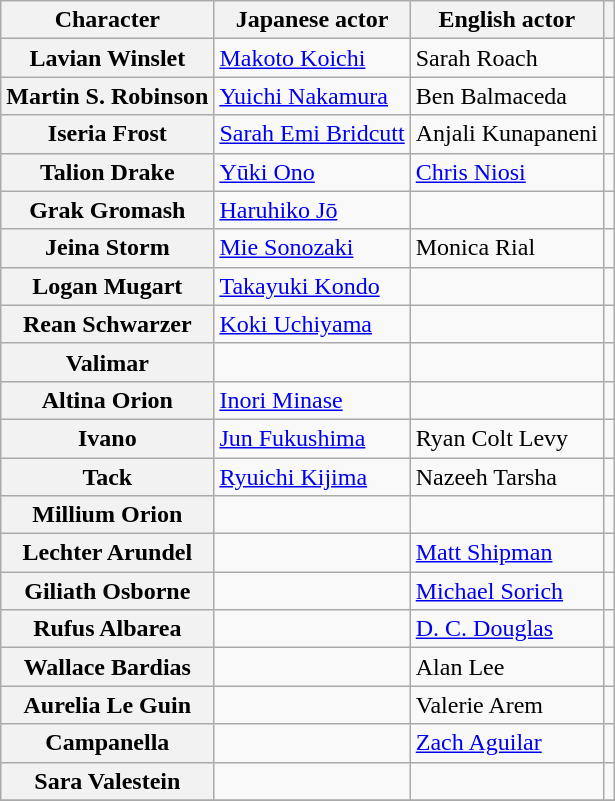<table class="wikitable plainrowheaders">
<tr>
<th scope="col">Character</th>
<th scope="col">Japanese actor</th>
<th scope="col">English actor</th>
<th scope="col"></th>
</tr>
<tr>
<th scope="row">Lavian Winslet</th>
<td><a href='#'>Makoto Koichi</a></td>
<td>Sarah Roach</td>
<td></td>
</tr>
<tr>
<th scope="row">Martin S. Robinson</th>
<td><a href='#'>Yuichi Nakamura</a></td>
<td>Ben Balmaceda</td>
<td></td>
</tr>
<tr>
<th scope="row">Iseria Frost</th>
<td><a href='#'>Sarah Emi Bridcutt</a></td>
<td>Anjali Kunapaneni</td>
<td></td>
</tr>
<tr>
<th scope="row">Talion Drake</th>
<td><a href='#'>Yūki Ono</a></td>
<td><a href='#'>Chris Niosi</a></td>
<td></td>
</tr>
<tr>
<th scope="row">Grak Gromash</th>
<td><a href='#'>Haruhiko Jō</a></td>
<td></td>
<td></td>
</tr>
<tr>
<th scope="row">Jeina Storm</th>
<td><a href='#'>Mie Sonozaki</a></td>
<td>Monica Rial</td>
<td></td>
</tr>
<tr>
<th scope="row">Logan Mugart</th>
<td><a href='#'>Takayuki Kondo</a></td>
<td></td>
<td></td>
</tr>
<tr>
<th scope="row">Rean Schwarzer</th>
<td><a href='#'>Koki Uchiyama</a></td>
<td></td>
<td></td>
</tr>
<tr>
<th scope="row">Valimar</th>
<td></td>
<td></td>
<td></td>
</tr>
<tr>
<th scope="row">Altina Orion</th>
<td><a href='#'>Inori Minase</a></td>
<td></td>
<td></td>
</tr>
<tr>
<th scope="row">Ivano</th>
<td><a href='#'>Jun Fukushima</a></td>
<td>Ryan Colt Levy</td>
<td></td>
</tr>
<tr>
<th scope="row">Tack</th>
<td><a href='#'>Ryuichi Kijima</a></td>
<td>Nazeeh Tarsha</td>
<td></td>
</tr>
<tr>
<th scope="row">Millium Orion</th>
<td></td>
<td></td>
<td></td>
</tr>
<tr>
<th scope="row">Lechter Arundel</th>
<td></td>
<td><a href='#'>Matt Shipman</a></td>
<td></td>
</tr>
<tr>
<th scope="row">Giliath Osborne</th>
<td></td>
<td><a href='#'>Michael Sorich</a></td>
<td></td>
</tr>
<tr>
<th scope="row">Rufus Albarea</th>
<td></td>
<td><a href='#'>D. C. Douglas</a></td>
<td></td>
</tr>
<tr>
<th scope="row">Wallace Bardias</th>
<td></td>
<td>Alan Lee</td>
<td></td>
</tr>
<tr>
<th scope="row">Aurelia Le Guin</th>
<td></td>
<td>Valerie Arem</td>
<td></td>
</tr>
<tr>
<th scope="row">Campanella</th>
<td></td>
<td><a href='#'>Zach Aguilar</a></td>
<td></td>
</tr>
<tr>
<th scope="row">Sara Valestein</th>
<td></td>
<td></td>
<td></td>
</tr>
<tr>
</tr>
</table>
